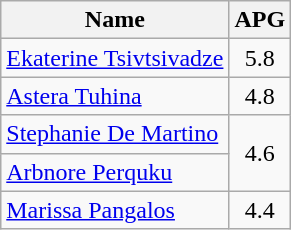<table class=wikitable>
<tr>
<th>Name</th>
<th>APG</th>
</tr>
<tr>
<td> <a href='#'>Ekaterine Tsivtsivadze</a></td>
<td align=center>5.8</td>
</tr>
<tr>
<td> <a href='#'>Astera Tuhina</a></td>
<td align=center>4.8</td>
</tr>
<tr>
<td> <a href='#'>Stephanie De Martino</a></td>
<td align=center rowspan=2>4.6</td>
</tr>
<tr>
<td> <a href='#'>Arbnore Perquku</a></td>
</tr>
<tr>
<td> <a href='#'>Marissa Pangalos</a></td>
<td align=center>4.4</td>
</tr>
</table>
